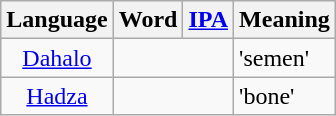<table class="wikitable">
<tr>
<th colspan="2">Language</th>
<th>Word</th>
<th><a href='#'>IPA</a></th>
<th>Meaning</th>
</tr>
<tr>
<td colspan="2" align="center"><a href='#'>Dahalo</a></td>
<td colspan=2 align=center></td>
<td>'semen'</td>
</tr>
<tr>
<td colspan="2" align="center"><a href='#'>Hadza</a></td>
<td colspan=2 align=center></td>
<td>'bone'</td>
</tr>
</table>
